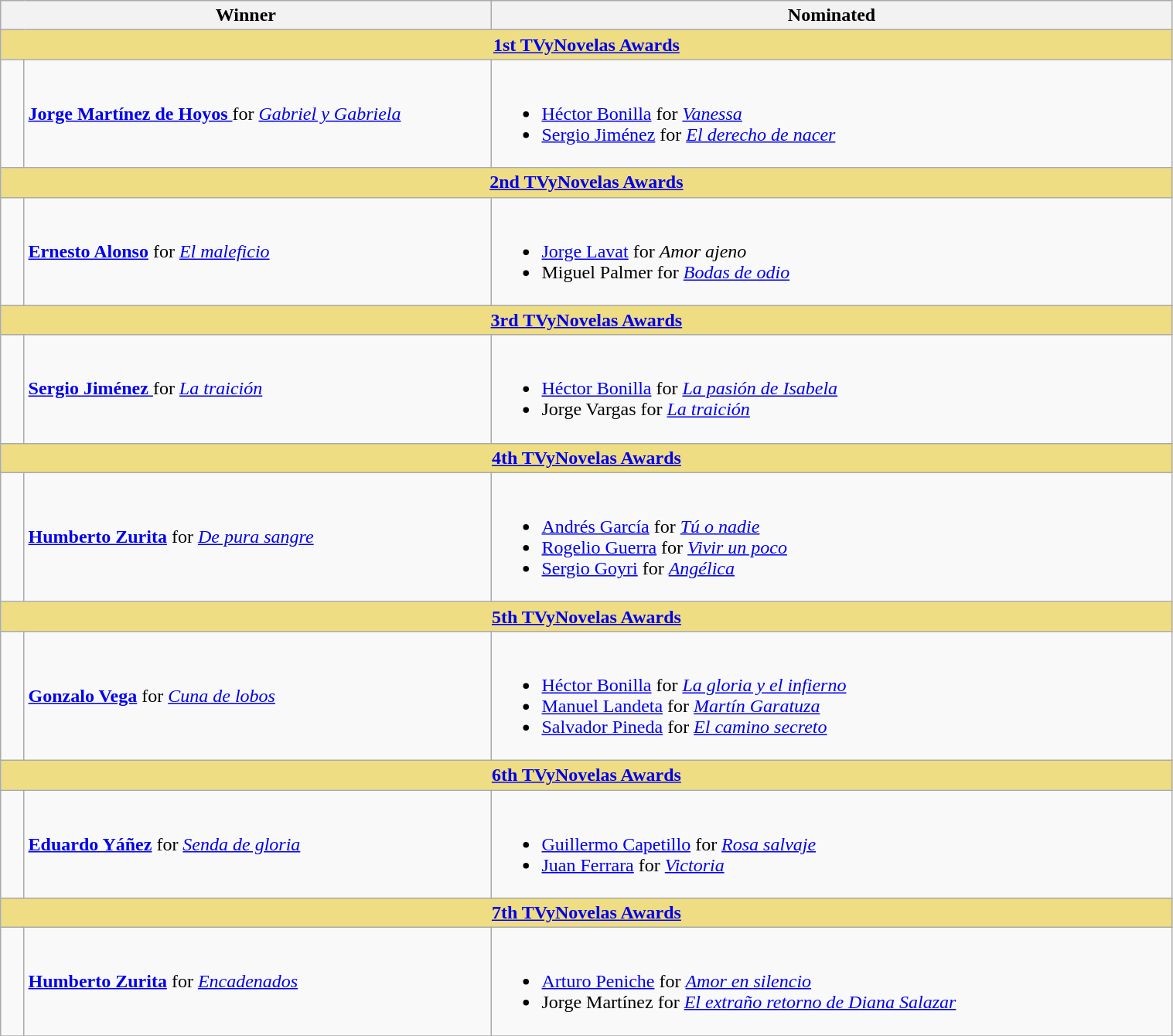<table class="wikitable" width=80%>
<tr align=center>
<th width="150px;" colspan=2; align="center">Winner</th>
<th width="580px;" align="center">Nominated</th>
</tr>
<tr>
<th colspan=9 style="background:#EEDD82;"  align="center"><strong><a href='#'>1st TVyNovelas Awards</a></strong></th>
</tr>
<tr>
<td width=2%></td>
<td><strong><a href='#'>Jorge Martínez de Hoyos </a></strong> for <em><a href='#'>Gabriel y Gabriela</a></em></td>
<td><br><ul><li><a href='#'>Héctor Bonilla</a> for <em><a href='#'>Vanessa</a></em></li><li><a href='#'>Sergio Jiménez</a> for <em><a href='#'>El derecho de nacer</a></em></li></ul></td>
</tr>
<tr>
<th colspan=9 style="background:#EEDD82;"  align="center"><strong><a href='#'>2nd TVyNovelas Awards</a></strong></th>
</tr>
<tr>
<td width=2%></td>
<td><strong><a href='#'>Ernesto Alonso</a></strong> for <em><a href='#'>El maleficio</a></em></td>
<td><br><ul><li><a href='#'>Jorge Lavat</a> for <em>Amor ajeno</em></li><li>Miguel Palmer for <em><a href='#'>Bodas de odio</a></em></li></ul></td>
</tr>
<tr>
<th colspan=9 style="background:#EEDD82;"  align="center"><strong><a href='#'>3rd TVyNovelas Awards</a></strong></th>
</tr>
<tr>
<td width=2%></td>
<td><strong><a href='#'>Sergio Jiménez </a></strong> for <em><a href='#'>La traición</a></em></td>
<td><br><ul><li><a href='#'>Héctor Bonilla</a> for <em><a href='#'>La pasión de Isabela</a></em></li><li>Jorge Vargas for <em><a href='#'>La traición</a></em></li></ul></td>
</tr>
<tr>
<th colspan=9 style="background:#EEDD82;"  align="center"><strong><a href='#'>4th TVyNovelas Awards</a></strong></th>
</tr>
<tr>
<td width=2%></td>
<td><strong><a href='#'>Humberto Zurita</a></strong> for <em><a href='#'>De pura sangre</a></em></td>
<td><br><ul><li><a href='#'>Andrés García</a> for <em><a href='#'>Tú o nadie</a></em></li><li><a href='#'>Rogelio Guerra</a> for <em><a href='#'>Vivir un poco</a></em></li><li><a href='#'>Sergio Goyri</a> for <em><a href='#'>Angélica</a></em></li></ul></td>
</tr>
<tr>
<th colspan=9 style="background:#EEDD82;"  align="center"><strong><a href='#'>5th TVyNovelas Awards</a></strong></th>
</tr>
<tr>
<td width=2%></td>
<td><strong><a href='#'>Gonzalo Vega</a></strong> for <em><a href='#'>Cuna de lobos</a></em></td>
<td><br><ul><li><a href='#'>Héctor Bonilla</a> for <em><a href='#'>La gloria y el infierno</a></em></li><li><a href='#'>Manuel Landeta</a> for <em><a href='#'>Martín Garatuza</a></em></li><li><a href='#'>Salvador Pineda</a> for <em><a href='#'>El camino secreto</a></em></li></ul></td>
</tr>
<tr>
<th colspan=9 style="background:#EEDD82;"  align="center"><strong><a href='#'>6th TVyNovelas Awards</a></strong></th>
</tr>
<tr>
<td width=2%></td>
<td><strong><a href='#'>Eduardo Yáñez</a></strong> for <em><a href='#'>Senda de gloria</a></em></td>
<td><br><ul><li><a href='#'>Guillermo Capetillo</a> for <em><a href='#'>Rosa salvaje</a></em></li><li><a href='#'>Juan Ferrara</a> for <em><a href='#'>Victoria</a></em></li></ul></td>
</tr>
<tr>
<th colspan=9 style="background:#EEDD82;"  align="center"><strong><a href='#'>7th TVyNovelas Awards</a></strong></th>
</tr>
<tr>
<td width=2%></td>
<td><strong><a href='#'>Humberto Zurita</a></strong> for <em><a href='#'>Encadenados</a></em></td>
<td><br><ul><li><a href='#'>Arturo Peniche</a> for <em><a href='#'>Amor en silencio</a></em></li><li>Jorge Martínez for <em><a href='#'>El extraño retorno de Diana Salazar</a></em></li></ul></td>
</tr>
<tr>
</tr>
</table>
